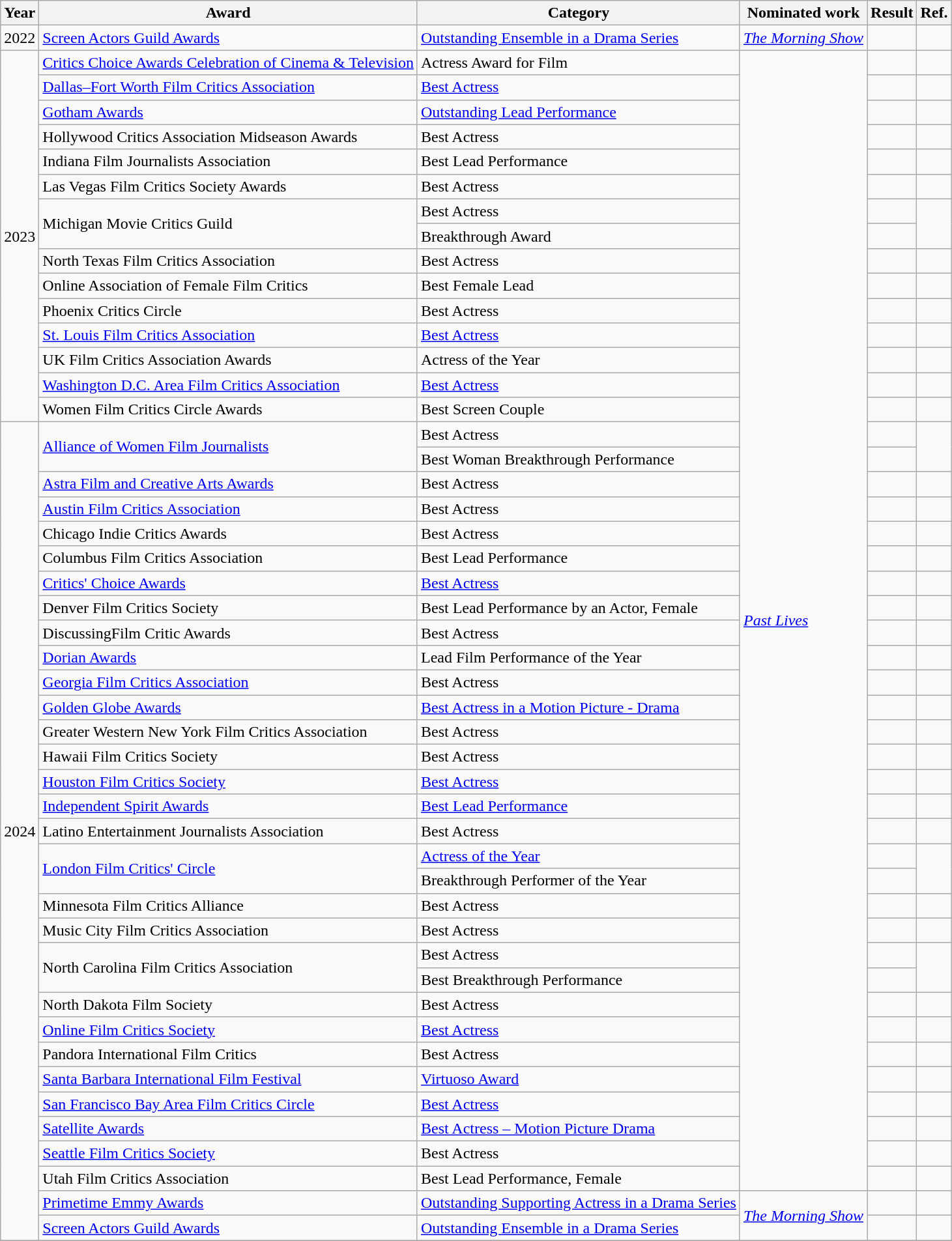<table class="wikitable sortable">
<tr>
<th>Year</th>
<th>Award</th>
<th>Category</th>
<th>Nominated work</th>
<th>Result</th>
<th>Ref.</th>
</tr>
<tr>
<td>2022</td>
<td><a href='#'>Screen Actors Guild Awards</a></td>
<td><a href='#'>Outstanding Ensemble in a Drama Series</a></td>
<td><em><a href='#'>The Morning Show</a></em></td>
<td></td>
<td align="center"></td>
</tr>
<tr>
<td rowspan="15">2023</td>
<td><a href='#'>Critics Choice Awards Celebration of Cinema & Television</a></td>
<td>Actress Award for Film</td>
<td rowspan="46"><em><a href='#'>Past Lives</a></em></td>
<td></td>
<td></td>
</tr>
<tr>
<td><a href='#'>Dallas–Fort Worth Film Critics Association</a></td>
<td><a href='#'>Best Actress</a></td>
<td></td>
<td align="center"></td>
</tr>
<tr>
<td><a href='#'>Gotham Awards</a></td>
<td><a href='#'>Outstanding Lead Performance</a></td>
<td></td>
<td align="center"></td>
</tr>
<tr>
<td>Hollywood Critics Association Midseason Awards</td>
<td>Best Actress</td>
<td></td>
<td></td>
</tr>
<tr>
<td>Indiana Film Journalists Association</td>
<td>Best Lead Performance</td>
<td></td>
<td></td>
</tr>
<tr>
<td>Las Vegas Film Critics Society Awards</td>
<td>Best Actress</td>
<td></td>
<td></td>
</tr>
<tr>
<td rowspan=2>Michigan Movie Critics Guild</td>
<td>Best Actress</td>
<td></td>
<td rowspan=2 align="center"></td>
</tr>
<tr>
<td>Breakthrough Award</td>
<td></td>
</tr>
<tr>
<td>North Texas Film Critics Association</td>
<td>Best Actress</td>
<td></td>
<td align="center"></td>
</tr>
<tr>
<td>Online Association of Female Film Critics</td>
<td>Best Female Lead</td>
<td></td>
<td align="center"></td>
</tr>
<tr>
<td>Phoenix Critics Circle</td>
<td>Best Actress</td>
<td></td>
<td align="center"></td>
</tr>
<tr>
<td><a href='#'>St. Louis Film Critics Association</a></td>
<td><a href='#'>Best Actress</a></td>
<td></td>
<td align="center"></td>
</tr>
<tr>
<td>UK Film Critics Association Awards</td>
<td>Actress of the Year</td>
<td></td>
<td></td>
</tr>
<tr>
<td><a href='#'>Washington D.C. Area Film Critics Association</a></td>
<td><a href='#'>Best Actress</a></td>
<td></td>
<td align="center"></td>
</tr>
<tr>
<td>Women Film Critics Circle Awards</td>
<td>Best Screen Couple</td>
<td></td>
<td></td>
</tr>
<tr>
<td rowspan="33">2024</td>
<td rowspan=2><a href='#'>Alliance of Women Film Journalists</a></td>
<td>Best Actress</td>
<td></td>
<td align="center" rowspan=2></td>
</tr>
<tr>
<td>Best Woman Breakthrough Performance</td>
<td></td>
</tr>
<tr>
<td><a href='#'>Astra Film and Creative Arts Awards</a></td>
<td>Best Actress</td>
<td></td>
<td align="center"></td>
</tr>
<tr>
<td><a href='#'>Austin Film Critics Association</a></td>
<td>Best Actress</td>
<td></td>
<td align="center"></td>
</tr>
<tr>
<td>Chicago Indie Critics Awards</td>
<td>Best Actress</td>
<td></td>
<td></td>
</tr>
<tr>
<td>Columbus Film Critics Association</td>
<td>Best Lead Performance</td>
<td></td>
<td></td>
</tr>
<tr>
<td><a href='#'>Critics' Choice Awards</a></td>
<td><a href='#'>Best Actress</a></td>
<td></td>
<td align="center"></td>
</tr>
<tr>
<td>Denver Film Critics Society</td>
<td>Best Lead Performance by an Actor, Female</td>
<td></td>
<td align="center"></td>
</tr>
<tr>
<td>DiscussingFilm Critic Awards</td>
<td>Best Actress</td>
<td></td>
<td></td>
</tr>
<tr>
<td><a href='#'>Dorian Awards</a></td>
<td>Lead Film Performance of the Year</td>
<td></td>
<td></td>
</tr>
<tr>
<td><a href='#'>Georgia Film Critics Association</a></td>
<td>Best Actress</td>
<td></td>
<td align="center"></td>
</tr>
<tr>
<td><a href='#'>Golden Globe Awards</a></td>
<td><a href='#'>Best Actress in a Motion Picture - Drama</a></td>
<td></td>
<td align="center"></td>
</tr>
<tr>
<td>Greater Western New York Film Critics Association</td>
<td>Best Actress</td>
<td></td>
<td align="center"></td>
</tr>
<tr>
<td>Hawaii Film Critics Society</td>
<td>Best Actress</td>
<td></td>
<td align="center"></td>
</tr>
<tr>
<td><a href='#'>Houston Film Critics Society</a></td>
<td><a href='#'>Best Actress</a></td>
<td></td>
<td align="center"></td>
</tr>
<tr>
<td><a href='#'>Independent Spirit Awards</a></td>
<td><a href='#'>Best Lead Performance</a></td>
<td></td>
<td align="center"></td>
</tr>
<tr>
<td>Latino Entertainment Journalists Association</td>
<td>Best Actress</td>
<td></td>
<td></td>
</tr>
<tr>
<td rowspan="2"><a href='#'>London Film Critics' Circle</a></td>
<td><a href='#'>Actress of the Year</a></td>
<td></td>
<td rowspan=2 align="center"></td>
</tr>
<tr>
<td>Breakthrough Performer of the Year</td>
<td></td>
</tr>
<tr>
<td>Minnesota Film Critics Alliance</td>
<td>Best Actress</td>
<td></td>
<td></td>
</tr>
<tr>
<td>Music City Film Critics Association</td>
<td>Best Actress</td>
<td></td>
<td align="center"></td>
</tr>
<tr>
<td rowspan=2>North Carolina Film Critics Association</td>
<td>Best Actress</td>
<td></td>
<td rowspan=2 align="center"></td>
</tr>
<tr>
<td>Best Breakthrough Performance</td>
<td></td>
</tr>
<tr>
<td>North Dakota Film Society</td>
<td>Best Actress</td>
<td></td>
<td align="center"></td>
</tr>
<tr>
<td><a href='#'>Online Film Critics Society</a></td>
<td><a href='#'>Best Actress</a></td>
<td></td>
<td></td>
</tr>
<tr>
<td>Pandora International Film Critics</td>
<td>Best Actress</td>
<td></td>
<td></td>
</tr>
<tr>
<td><a href='#'>Santa Barbara International Film Festival</a></td>
<td><a href='#'>Virtuoso Award</a></td>
<td></td>
<td align="center"></td>
</tr>
<tr>
<td><a href='#'>San Francisco Bay Area Film Critics Circle</a></td>
<td><a href='#'>Best Actress</a></td>
<td></td>
<td align="center"></td>
</tr>
<tr>
<td><a href='#'>Satellite Awards</a></td>
<td><a href='#'>Best Actress – Motion Picture Drama</a></td>
<td></td>
<td align="center"></td>
</tr>
<tr>
<td><a href='#'>Seattle Film Critics Society</a></td>
<td>Best Actress</td>
<td></td>
<td align="center"></td>
</tr>
<tr>
<td>Utah Film Critics Association</td>
<td>Best Lead Performance, Female</td>
<td></td>
<td align="center"></td>
</tr>
<tr>
<td><a href='#'>Primetime Emmy Awards</a></td>
<td><a href='#'>Outstanding Supporting Actress in a Drama Series</a></td>
<td rowspan="2"><em><a href='#'>The Morning Show</a></em></td>
<td></td>
<td align="center"></td>
</tr>
<tr>
<td><a href='#'>Screen Actors Guild Awards</a></td>
<td><a href='#'>Outstanding Ensemble in a Drama Series</a></td>
<td></td>
<td align="center"></td>
</tr>
<tr>
</tr>
</table>
